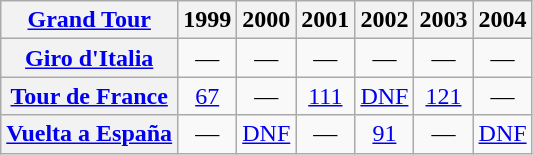<table class="wikitable plainrowheaders">
<tr>
<th scope="col"><a href='#'>Grand Tour</a></th>
<th scope="col">1999</th>
<th scope="col">2000</th>
<th scope="col">2001</th>
<th scope="col">2002</th>
<th scope="col">2003</th>
<th scope="col">2004</th>
</tr>
<tr style="text-align:center;">
<th scope="row"> <a href='#'>Giro d'Italia</a></th>
<td>—</td>
<td>—</td>
<td>—</td>
<td>—</td>
<td>—</td>
<td>—</td>
</tr>
<tr style="text-align:center;">
<th scope="row"> <a href='#'>Tour de France</a></th>
<td style="text-align:center;"><a href='#'>67</a></td>
<td>—</td>
<td style="text-align:center;"><a href='#'>111</a></td>
<td style="text-align:center;"><a href='#'>DNF</a></td>
<td style="text-align:center;"><a href='#'>121</a></td>
<td>—</td>
</tr>
<tr style="text-align:center;">
<th scope="row"> <a href='#'>Vuelta a España</a></th>
<td>—</td>
<td style="text-align:center;"><a href='#'>DNF</a></td>
<td>—</td>
<td style="text-align:center;"><a href='#'>91</a></td>
<td>—</td>
<td style="text-align:center;"><a href='#'>DNF</a></td>
</tr>
</table>
